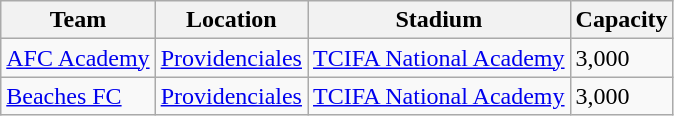<table class="wikitable sortable">
<tr>
<th>Team</th>
<th>Location</th>
<th>Stadium</th>
<th>Capacity</th>
</tr>
<tr>
<td><a href='#'>AFC Academy</a></td>
<td><a href='#'>Providenciales</a></td>
<td><a href='#'>TCIFA National Academy</a></td>
<td>3,000</td>
</tr>
<tr>
<td><a href='#'>Beaches FC</a></td>
<td><a href='#'>Providenciales</a></td>
<td><a href='#'>TCIFA National Academy</a></td>
<td>3,000</td>
</tr>
</table>
